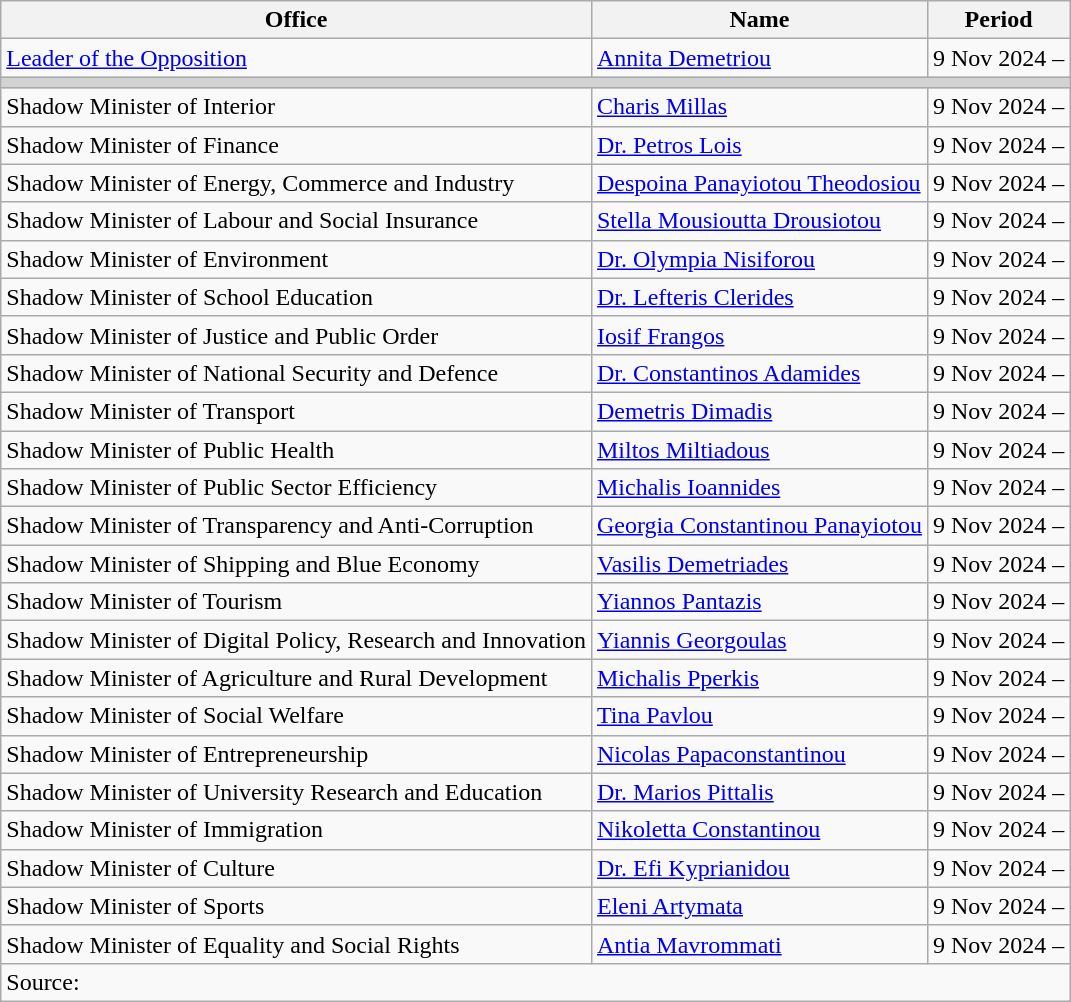<table class="wikitable">
<tr>
<th>Office</th>
<th>Name</th>
<th>Period</th>
</tr>
<tr>
<td><a href='#'>Leader of the Opposition</a></td>
<td><a href='#'>Annita Demetriou</a></td>
<td>9 Nov 2024 –</td>
</tr>
<tr>
<td colspan="3" style="background:lightgrey;"></td>
</tr>
<tr>
<td>Shadow Minister of Interior</td>
<td><a href='#'>Charis Millas</a></td>
<td>9 Nov 2024 –</td>
</tr>
<tr>
<td>Shadow Minister of Finance</td>
<td><a href='#'>Dr. Petros Lois</a></td>
<td>9 Nov 2024 –</td>
</tr>
<tr>
<td>Shadow Minister of Energy, Commerce and Industry</td>
<td><a href='#'>Despoina Panayiotou Theodosiou</a></td>
<td>9 Nov 2024 –</td>
</tr>
<tr>
<td>Shadow Minister of Labour and Social Insurance</td>
<td><a href='#'>Stella Mousioutta Drousiotou</a></td>
<td>9 Nov 2024 –</td>
</tr>
<tr>
<td>Shadow Minister of Environment</td>
<td><a href='#'>Dr. Olympia Nisiforou</a></td>
<td>9 Nov 2024 –</td>
</tr>
<tr>
<td>Shadow Minister of School Education</td>
<td><a href='#'>Dr. Lefteris Clerides</a></td>
<td>9 Nov 2024 –</td>
</tr>
<tr>
<td>Shadow Minister of Justice and Public Order</td>
<td><a href='#'>Iosif Frangos</a></td>
<td>9 Nov 2024 –</td>
</tr>
<tr>
<td>Shadow Minister of National Security and Defence</td>
<td><a href='#'>Dr. Constantinos Adamides</a></td>
<td>9 Nov 2024 –</td>
</tr>
<tr>
<td>Shadow Minister of Transport</td>
<td><a href='#'>Demetris Dimadis</a></td>
<td>9 Nov 2024 –</td>
</tr>
<tr>
<td>Shadow Minister of Public Health</td>
<td><a href='#'>Miltos Miltiadous</a></td>
<td>9 Nov 2024 –</td>
</tr>
<tr>
<td>Shadow Minister of Public Sector Efficiency</td>
<td><a href='#'>Michalis Ioannides</a></td>
<td>9 Nov 2024 –</td>
</tr>
<tr>
<td>Shadow Minister of Transparency and Anti-Corruption</td>
<td><a href='#'>Georgia Constantinou Panayiotou</a></td>
<td>9 Nov 2024 –</td>
</tr>
<tr>
<td>Shadow Minister of Shipping and Blue Economy</td>
<td><a href='#'>Vasilis Demetriades</a></td>
<td>9 Nov 2024 –</td>
</tr>
<tr>
<td>Shadow Minister of Tourism</td>
<td><a href='#'>Yiannos Pantazis</a></td>
<td>9 Nov 2024 –</td>
</tr>
<tr>
<td>Shadow Minister of Digital Policy, Research and Innovation</td>
<td><a href='#'>Yiannis Georgoulas</a></td>
<td>9 Nov 2024 –</td>
</tr>
<tr>
<td>Shadow Minister of Agriculture and Rural Development</td>
<td><a href='#'>Michalis Pperkis</a></td>
<td>9 Nov 2024 –</td>
</tr>
<tr>
<td>Shadow Minister of Social Welfare</td>
<td><a href='#'>Tina Pavlou</a></td>
<td>9 Nov 2024 –</td>
</tr>
<tr>
<td>Shadow Minister of Entrepreneurship</td>
<td><a href='#'>Nicolas Papaconstantinou</a></td>
<td>9 Nov 2024 –</td>
</tr>
<tr>
<td>Shadow Minister of University Research and Education</td>
<td><a href='#'>Dr. Marios Pittalis</a></td>
<td>9 Nov 2024 –</td>
</tr>
<tr>
<td>Shadow Minister of Immigration</td>
<td><a href='#'>Nikoletta Constantinou</a></td>
<td>9 Nov 2024 –</td>
</tr>
<tr>
<td>Shadow Minister of Culture</td>
<td><a href='#'>Dr. Efi Kyprianidou</a></td>
<td>9 Nov 2024 –</td>
</tr>
<tr>
<td>Shadow Minister of Sports</td>
<td><a href='#'>Eleni Artymata</a></td>
<td>9 Nov 2024 –</td>
</tr>
<tr>
<td>Shadow Minister of Equality and Social Rights</td>
<td><a href='#'>Antia Mavrommati</a></td>
<td>9 Nov 2024 –</td>
</tr>
<tr>
<td colspan="3">Source: </td>
</tr>
</table>
